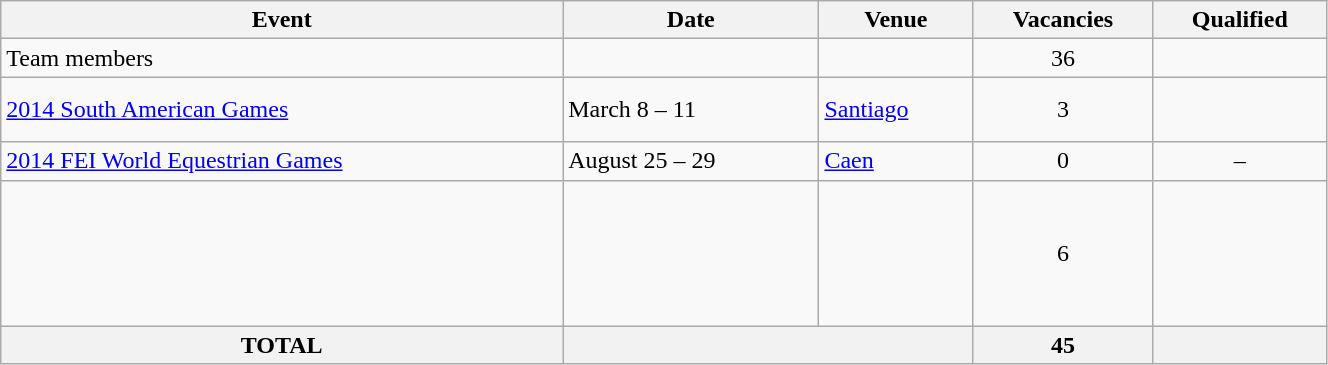<table class="wikitable" width=70%>
<tr>
<th scope="col">Event</th>
<th>Date</th>
<th>Venue</th>
<th>Vacancies</th>
<th>Qualified</th>
</tr>
<tr>
<td>Team members</td>
<td></td>
<td></td>
<td align="center">36</td>
<td></td>
</tr>
<tr>
<td><a href='#'>2014 South American Games</a></td>
<td>March 8 – 11</td>
<td> <a href='#'>Santiago</a></td>
<td align="center">3</td>
<td><br><br></td>
</tr>
<tr>
<td><a href='#'>2014 FEI World Equestrian Games</a></td>
<td>August 25 – 29</td>
<td> <a href='#'>Caen</a></td>
<td align="center">0</td>
<td align="center">–</td>
</tr>
<tr>
<td></td>
<td></td>
<td></td>
<td align="center">6</td>
<td><br><br><br><br><br></td>
</tr>
<tr>
<th>TOTAL</th>
<th colspan="2"></th>
<th>45</th>
<th></th>
</tr>
</table>
